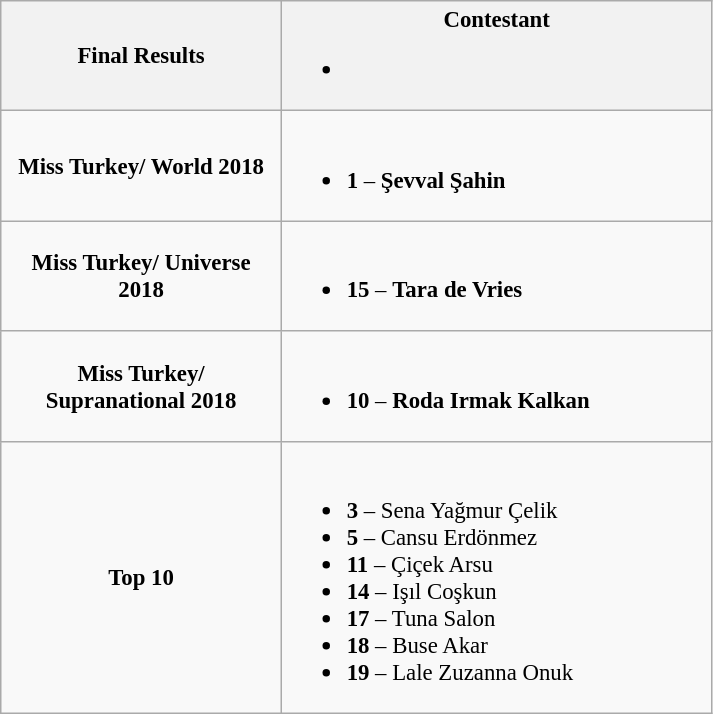<table class="wikitable sortable" style="font-size:95%;">
<tr>
<th width="180">Final Results</th>
<th width="280">Contestant<br><ul><li></li></ul></th>
</tr>
<tr>
<td style="text-align:center;"><strong>Miss Turkey/ World 2018</strong></td>
<td><br><ul><li><strong>1</strong> – <strong>Şevval Şahin</strong></li></ul></td>
</tr>
<tr>
<td style="text-align:center;"><strong>Miss Turkey/ Universe 2018</strong></td>
<td><br><ul><li><strong>15</strong> – <strong>Tara de Vries</strong></li></ul></td>
</tr>
<tr>
<td style="text-align:center;"><strong>Miss Turkey/ Supranational 2018</strong></td>
<td><br><ul><li><strong>10</strong> – <strong>Roda Irmak Kalkan</strong></li></ul></td>
</tr>
<tr>
<td style="text-align:center;"><strong>Top 10</strong></td>
<td><br><ul><li><strong>3</strong> – Sena Yağmur Çelik</li><li><strong>5</strong> – Cansu Erdönmez</li><li><strong>11</strong> – Çiçek Arsu</li><li><strong>14</strong> – Işıl Coşkun</li><li><strong>17</strong> – Tuna Salon</li><li><strong>18</strong> – Buse Akar</li><li><strong>19</strong> – Lale Zuzanna Onuk</li></ul></td>
</tr>
</table>
